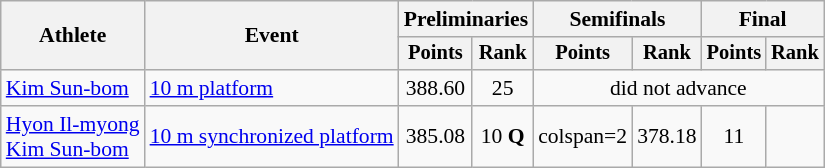<table class=wikitable style="font-size:90%;">
<tr>
<th rowspan="2">Athlete</th>
<th rowspan="2">Event</th>
<th colspan="2">Preliminaries</th>
<th colspan="2">Semifinals</th>
<th colspan="2">Final</th>
</tr>
<tr style="font-size:95%">
<th>Points</th>
<th>Rank</th>
<th>Points</th>
<th>Rank</th>
<th>Points</th>
<th>Rank</th>
</tr>
<tr align=center>
<td align=left><a href='#'>Kim Sun-bom</a></td>
<td align=left><a href='#'>10 m platform</a></td>
<td>388.60</td>
<td>25</td>
<td colspan=4>did not advance</td>
</tr>
<tr align=center>
<td align=left><a href='#'>Hyon Il-myong</a><br><a href='#'>Kim Sun-bom</a></td>
<td align=left><a href='#'>10 m synchronized platform</a></td>
<td>385.08</td>
<td>10 <strong>Q</strong></td>
<td>colspan=2 </td>
<td>378.18</td>
<td>11</td>
</tr>
</table>
